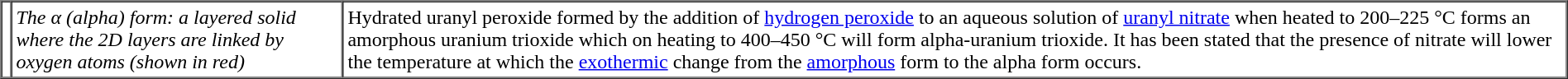<table border="1" cellpadding="3" cellspacing="0">
<tr>
<td></td>
<td><em>The α (alpha) form: a layered solid where the 2D layers are linked by oxygen atoms (shown in red)</em></td>
<td>Hydrated uranyl peroxide formed by the addition of <a href='#'>hydrogen peroxide</a> to an aqueous solution of <a href='#'>uranyl nitrate</a> when heated to 200–225 °C forms an amorphous uranium trioxide which on heating to 400–450 °C will form alpha-uranium trioxide. It has been stated that the presence of nitrate will lower the temperature at which the <a href='#'>exothermic</a> change from the <a href='#'>amorphous</a> form to the alpha form occurs.</td>
</tr>
</table>
